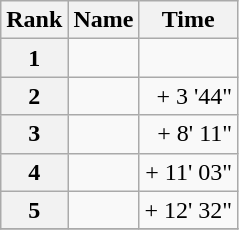<table class="wikitable">
<tr>
<th>Rank</th>
<th>Name</th>
<th>Time</th>
</tr>
<tr>
<th style="text-align:center">1</th>
<td> </td>
<td align="right"></td>
</tr>
<tr>
<th style="text-align:center">2</th>
<td></td>
<td align="right">+ 3 '44"</td>
</tr>
<tr>
<th style="text-align:center">3</th>
<td></td>
<td align="right">+ 8' 11"</td>
</tr>
<tr>
<th style="text-align:center">4</th>
<td></td>
<td align="right">+ 11' 03"</td>
</tr>
<tr>
<th style="text-align:center">5</th>
<td></td>
<td align="right">+ 12' 32"</td>
</tr>
<tr>
</tr>
</table>
